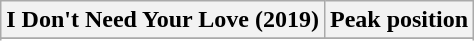<table class="wikitable sortable plainrowheaders" style="text-align:center;">
<tr>
<th scope="col">I Don't Need Your Love (2019)</th>
<th scope="col">Peak position</th>
</tr>
<tr>
</tr>
<tr>
</tr>
<tr>
</tr>
</table>
